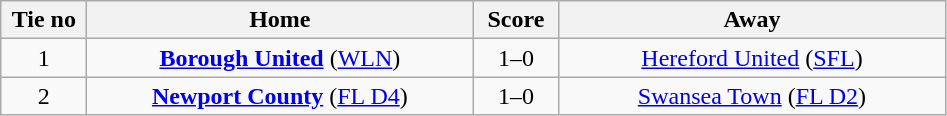<table class="wikitable" style="text-align:center">
<tr>
<th width=50>Tie no</th>
<th width=250>Home</th>
<th width=50>Score</th>
<th width=250>Away</th>
</tr>
<tr>
<td>1</td>
<td><strong><a href='#'>Borough United</a></strong> (<a href='#'>WLN</a>)</td>
<td>1–0</td>
<td><a href='#'>Hereford United</a> (<a href='#'>SFL</a>)</td>
</tr>
<tr>
<td>2</td>
<td><strong><a href='#'>Newport County</a></strong> (<a href='#'>FL D4</a>)</td>
<td>1–0</td>
<td><a href='#'>Swansea Town</a> (<a href='#'>FL D2</a>)</td>
</tr>
</table>
